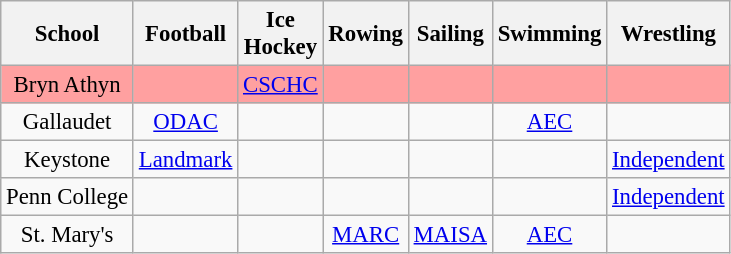<table class="wikitable" style="text-align:center; font-size:95%">
<tr>
<th>School</th>
<th>Football</th>
<th>Ice<br>Hockey</th>
<th>Rowing</th>
<th>Sailing</th>
<th>Swimming</th>
<th>Wrestling</th>
</tr>
<tr bgcolor=#ffa0a0>
<td>Bryn Athyn</td>
<td></td>
<td><a href='#'>CSCHC</a></td>
<td></td>
<td></td>
<td></td>
<td></td>
</tr>
<tr>
<td>Gallaudet</td>
<td><a href='#'>ODAC</a></td>
<td></td>
<td></td>
<td></td>
<td><a href='#'>AEC</a></td>
<td></td>
</tr>
<tr>
<td>Keystone</td>
<td><a href='#'>Landmark</a></td>
<td></td>
<td></td>
<td></td>
<td></td>
<td><a href='#'>Independent</a></td>
</tr>
<tr>
<td>Penn College</td>
<td></td>
<td></td>
<td></td>
<td></td>
<td></td>
<td><a href='#'>Independent</a></td>
</tr>
<tr>
<td>St. Mary's</td>
<td></td>
<td></td>
<td><a href='#'>MARC</a></td>
<td><a href='#'>MAISA</a></td>
<td><a href='#'>AEC</a></td>
<td></td>
</tr>
</table>
